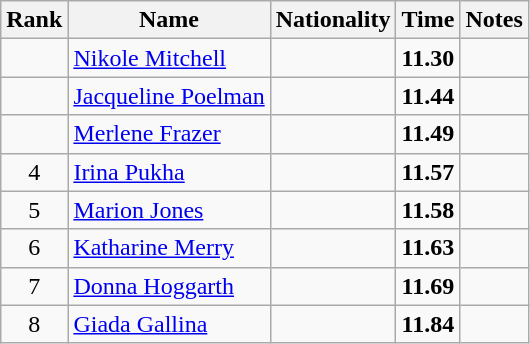<table class="wikitable sortable" style="text-align:center">
<tr>
<th>Rank</th>
<th>Name</th>
<th>Nationality</th>
<th>Time</th>
<th>Notes</th>
</tr>
<tr>
<td></td>
<td align=left><a href='#'>Nikole Mitchell</a></td>
<td align=left></td>
<td><strong>11.30</strong></td>
<td></td>
</tr>
<tr>
<td></td>
<td align=left><a href='#'>Jacqueline Poelman</a></td>
<td align=left></td>
<td><strong>11.44</strong></td>
<td></td>
</tr>
<tr>
<td></td>
<td align=left><a href='#'>Merlene Frazer</a></td>
<td align=left></td>
<td><strong>11.49</strong></td>
<td></td>
</tr>
<tr>
<td>4</td>
<td align=left><a href='#'>Irina Pukha</a></td>
<td align=left></td>
<td><strong>11.57</strong></td>
<td></td>
</tr>
<tr>
<td>5</td>
<td align=left><a href='#'>Marion Jones</a></td>
<td align=left></td>
<td><strong>11.58</strong></td>
<td></td>
</tr>
<tr>
<td>6</td>
<td align=left><a href='#'>Katharine Merry</a></td>
<td align=left></td>
<td><strong>11.63</strong></td>
<td></td>
</tr>
<tr>
<td>7</td>
<td align=left><a href='#'>Donna Hoggarth</a></td>
<td align=left></td>
<td><strong>11.69</strong></td>
<td></td>
</tr>
<tr>
<td>8</td>
<td align=left><a href='#'>Giada Gallina</a></td>
<td align=left></td>
<td><strong>11.84</strong></td>
<td></td>
</tr>
</table>
